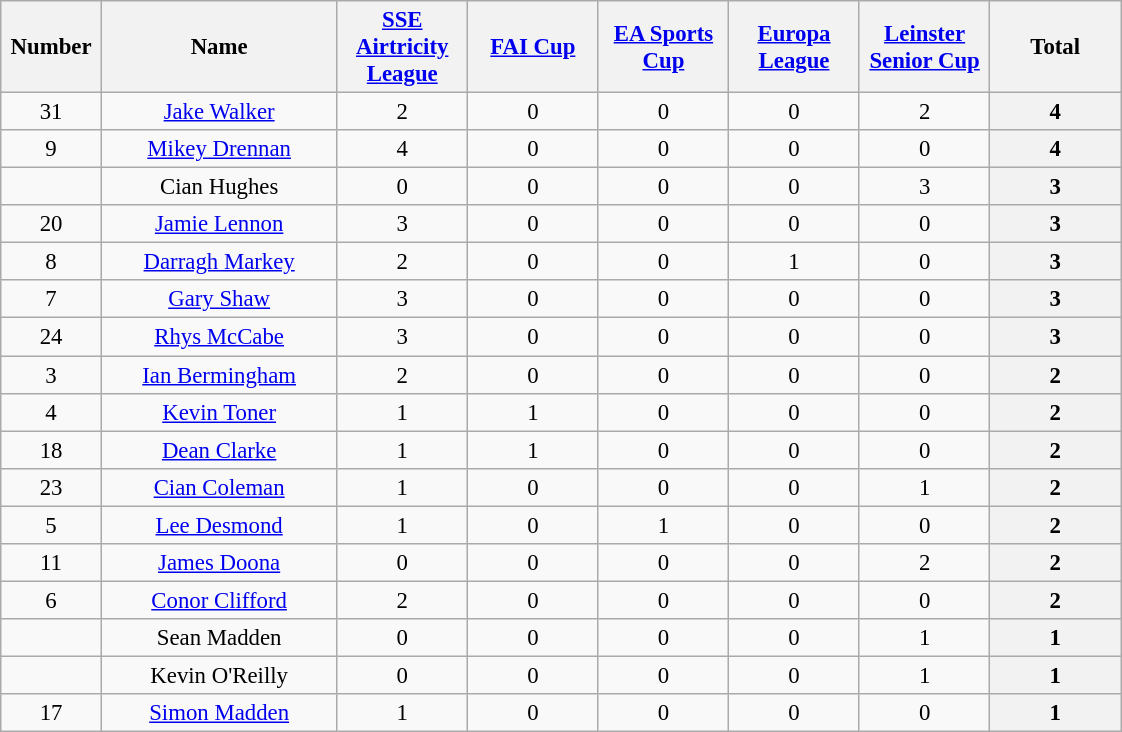<table class="wikitable" style="font-size: 95%; text-align: center;">
<tr>
<th width=60>Number</th>
<th width=150>Name</th>
<th width=80><a href='#'>SSE Airtricity League</a></th>
<th width=80><a href='#'>FAI Cup</a></th>
<th width=80><a href='#'>EA Sports Cup</a></th>
<th width=80><a href='#'>Europa League</a></th>
<th width=80><a href='#'>Leinster Senior Cup</a></th>
<th width=80>Total</th>
</tr>
<tr>
<td>31</td>
<td><a href='#'>Jake Walker</a></td>
<td>2 </td>
<td>0 </td>
<td>0 </td>
<td>0 </td>
<td>2 </td>
<th>4 </th>
</tr>
<tr>
<td>9</td>
<td><a href='#'>Mikey Drennan</a></td>
<td>4 </td>
<td>0 </td>
<td>0 </td>
<td>0 </td>
<td>0 </td>
<th>4 </th>
</tr>
<tr>
<td></td>
<td>Cian Hughes</td>
<td>0 </td>
<td>0 </td>
<td>0 </td>
<td>0 </td>
<td>3 </td>
<th>3 </th>
</tr>
<tr>
<td>20</td>
<td><a href='#'>Jamie Lennon</a></td>
<td>3 </td>
<td>0 </td>
<td>0 </td>
<td>0 </td>
<td>0 </td>
<th>3 </th>
</tr>
<tr>
<td>8</td>
<td><a href='#'>Darragh Markey</a></td>
<td>2 </td>
<td>0 </td>
<td>0 </td>
<td>1 </td>
<td>0 </td>
<th>3 </th>
</tr>
<tr>
<td>7</td>
<td><a href='#'>Gary Shaw</a></td>
<td>3 </td>
<td>0 </td>
<td>0 </td>
<td>0 </td>
<td>0 </td>
<th>3 </th>
</tr>
<tr>
<td>24</td>
<td><a href='#'>Rhys McCabe</a></td>
<td>3 </td>
<td>0 </td>
<td>0 </td>
<td>0 </td>
<td>0 </td>
<th>3 </th>
</tr>
<tr>
<td>3</td>
<td><a href='#'>Ian Bermingham</a></td>
<td>2 </td>
<td>0 </td>
<td>0 </td>
<td>0 </td>
<td>0 </td>
<th>2 </th>
</tr>
<tr>
<td>4</td>
<td><a href='#'>Kevin Toner</a></td>
<td>1 </td>
<td>1 </td>
<td>0 </td>
<td>0 </td>
<td>0 </td>
<th>2 </th>
</tr>
<tr>
<td>18</td>
<td><a href='#'>Dean Clarke</a></td>
<td>1 </td>
<td>1 </td>
<td>0 </td>
<td>0 </td>
<td>0 </td>
<th>2 </th>
</tr>
<tr>
<td>23</td>
<td><a href='#'>Cian Coleman</a></td>
<td>1 </td>
<td>0 </td>
<td>0 </td>
<td>0 </td>
<td>1 </td>
<th>2 </th>
</tr>
<tr>
<td>5</td>
<td><a href='#'>Lee Desmond</a></td>
<td>1 </td>
<td>0 </td>
<td>1 </td>
<td>0 </td>
<td>0 </td>
<th>2 </th>
</tr>
<tr>
<td>11</td>
<td><a href='#'>James Doona</a></td>
<td>0 </td>
<td>0 </td>
<td>0 </td>
<td>0 </td>
<td>2 </td>
<th>2 </th>
</tr>
<tr>
<td>6</td>
<td><a href='#'>Conor Clifford</a></td>
<td>2 </td>
<td>0 </td>
<td>0 </td>
<td>0 </td>
<td>0 </td>
<th>2 </th>
</tr>
<tr>
<td></td>
<td>Sean Madden</td>
<td>0 </td>
<td>0 </td>
<td>0 </td>
<td>0 </td>
<td>1 </td>
<th>1 </th>
</tr>
<tr>
<td></td>
<td>Kevin O'Reilly</td>
<td>0 </td>
<td>0 </td>
<td>0 </td>
<td>0 </td>
<td>1 </td>
<th>1 </th>
</tr>
<tr>
<td>17</td>
<td><a href='#'>Simon Madden</a></td>
<td>1 </td>
<td>0 </td>
<td>0 </td>
<td>0 </td>
<td>0 </td>
<th>1 </th>
</tr>
</table>
